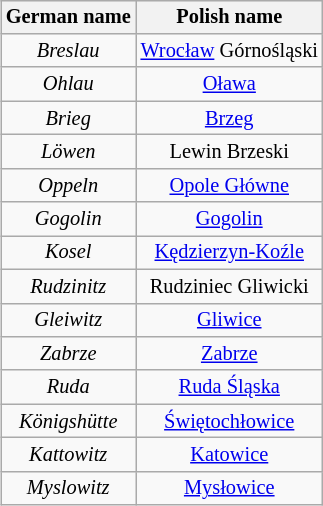<table class="wikitable" align="right" style="text-align:center; font-size:85%; margin-left: 15px;">
<tr>
<th>German name</th>
<th>Polish name</th>
</tr>
<tr>
<td><em>Breslau</em></td>
<td><a href='#'>Wrocław</a> Górnośląski</td>
</tr>
<tr>
<td><em>Ohlau</em></td>
<td><a href='#'>Oława</a></td>
</tr>
<tr>
<td><em>Brieg</em></td>
<td><a href='#'>Brzeg</a></td>
</tr>
<tr>
<td><em>Löwen</em></td>
<td>Lewin Brzeski</td>
</tr>
<tr>
<td><em>Oppeln</em></td>
<td><a href='#'>Opole Główne</a></td>
</tr>
<tr>
<td><em>Gogolin</em></td>
<td><a href='#'>Gogolin</a></td>
</tr>
<tr>
<td><em>Kosel</em></td>
<td><a href='#'>Kędzierzyn-Koźle</a></td>
</tr>
<tr>
<td><em>Rudzinitz</em></td>
<td>Rudziniec Gliwicki</td>
</tr>
<tr>
<td><em>Gleiwitz</em></td>
<td><a href='#'>Gliwice</a></td>
</tr>
<tr>
<td><em>Zabrze</em></td>
<td><a href='#'>Zabrze</a></td>
</tr>
<tr>
<td><em>Ruda</em></td>
<td><a href='#'>Ruda Śląska</a></td>
</tr>
<tr>
<td><em>Königshütte</em></td>
<td><a href='#'>Świętochłowice</a></td>
</tr>
<tr>
<td><em>Kattowitz</em></td>
<td><a href='#'>Katowice</a></td>
</tr>
<tr>
<td><em>Myslowitz</em></td>
<td><a href='#'>Mysłowice</a></td>
</tr>
</table>
